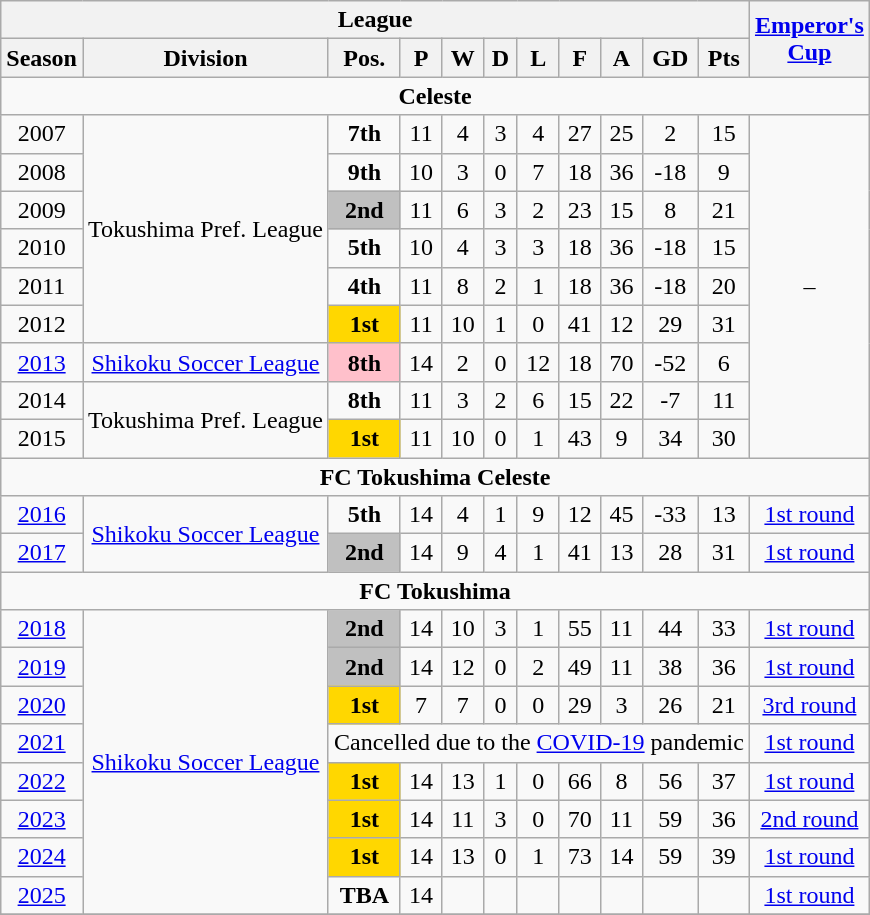<table class="wikitable" style="text-align:center;">
<tr>
<th colspan="11"><strong>League</strong></th>
<th rowspan="2"><a href='#'>Emperor's<br>Cup</a></th>
</tr>
<tr>
<th>Season</th>
<th>Division</th>
<th>Pos.</th>
<th>P</th>
<th>W</th>
<th>D</th>
<th>L</th>
<th>F</th>
<th>A</th>
<th>GD</th>
<th>Pts</th>
</tr>
<tr>
<td colspan="12"><strong>Celeste</strong></td>
</tr>
<tr>
<td>2007</td>
<td rowspan="6">Tokushima Pref. League</td>
<td><strong>7th</strong></td>
<td>11</td>
<td>4</td>
<td>3</td>
<td>4</td>
<td>27</td>
<td>25</td>
<td>2</td>
<td>15</td>
<td rowspan="9">–</td>
</tr>
<tr>
<td>2008</td>
<td><strong>9th</strong></td>
<td>10</td>
<td>3</td>
<td>0</td>
<td>7</td>
<td>18</td>
<td>36</td>
<td>-18</td>
<td>9</td>
</tr>
<tr>
<td>2009</td>
<td bgcolor=silver><strong>2nd</strong></td>
<td>11</td>
<td>6</td>
<td>3</td>
<td>2</td>
<td>23</td>
<td>15</td>
<td>8</td>
<td>21</td>
</tr>
<tr>
<td>2010</td>
<td><strong>5th</strong></td>
<td>10</td>
<td>4</td>
<td>3</td>
<td>3</td>
<td>18</td>
<td>36</td>
<td>-18</td>
<td>15</td>
</tr>
<tr>
<td>2011</td>
<td><strong>4th</strong></td>
<td>11</td>
<td>8</td>
<td>2</td>
<td>1</td>
<td>18</td>
<td>36</td>
<td>-18</td>
<td>20</td>
</tr>
<tr>
<td>2012</td>
<td bgcolor=gold><strong>1st</strong></td>
<td>11</td>
<td>10</td>
<td>1</td>
<td>0</td>
<td>41</td>
<td>12</td>
<td>29</td>
<td>31</td>
</tr>
<tr>
<td><a href='#'>2013</a></td>
<td><a href='#'>Shikoku Soccer League</a></td>
<td bgcolor=pink><strong>8th</strong></td>
<td>14</td>
<td>2</td>
<td>0</td>
<td>12</td>
<td>18</td>
<td>70</td>
<td>-52</td>
<td>6</td>
</tr>
<tr>
<td>2014</td>
<td rowspan="2">Tokushima Pref. League</td>
<td><strong>8th</strong></td>
<td>11</td>
<td>3</td>
<td>2</td>
<td>6</td>
<td>15</td>
<td>22</td>
<td>-7</td>
<td>11</td>
</tr>
<tr>
<td>2015</td>
<td bgcolor=gold><strong>1st</strong></td>
<td>11</td>
<td>10</td>
<td>0</td>
<td>1</td>
<td>43</td>
<td>9</td>
<td>34</td>
<td>30</td>
</tr>
<tr>
<td colspan="12"><strong>FC Tokushima Celeste</strong></td>
</tr>
<tr>
<td><a href='#'>2016</a></td>
<td rowspan="2"><a href='#'>Shikoku Soccer League</a></td>
<td><strong>5th</strong></td>
<td>14</td>
<td>4</td>
<td>1</td>
<td>9</td>
<td>12</td>
<td>45</td>
<td>-33</td>
<td>13</td>
<td><a href='#'>1st round</a></td>
</tr>
<tr>
<td><a href='#'>2017</a></td>
<td bgcolor=silver><strong>2nd</strong></td>
<td>14</td>
<td>9</td>
<td>4</td>
<td>1</td>
<td>41</td>
<td>13</td>
<td>28</td>
<td>31</td>
<td><a href='#'>1st round</a></td>
</tr>
<tr>
<td colspan="12"><strong>FC Tokushima</strong></td>
</tr>
<tr>
<td><a href='#'>2018</a></td>
<td rowspan="8"><a href='#'>Shikoku Soccer League</a></td>
<td bgcolor="silver"><strong>2nd</strong></td>
<td>14</td>
<td>10</td>
<td>3</td>
<td>1</td>
<td>55</td>
<td>11</td>
<td>44</td>
<td>33</td>
<td><a href='#'>1st round</a></td>
</tr>
<tr>
<td><a href='#'>2019</a></td>
<td bgcolor=silver><strong>2nd</strong></td>
<td>14</td>
<td>12</td>
<td>0</td>
<td>2</td>
<td>49</td>
<td>11</td>
<td>38</td>
<td>36</td>
<td><a href='#'>1st round</a></td>
</tr>
<tr>
<td><a href='#'>2020</a></td>
<td bgcolor=gold><strong>1st</strong></td>
<td>7</td>
<td>7</td>
<td>0</td>
<td>0</td>
<td>29</td>
<td>3</td>
<td>26</td>
<td>21</td>
<td><a href='#'>3rd round</a></td>
</tr>
<tr>
<td><a href='#'>2021</a></td>
<td colspan="9">Cancelled due to the <a href='#'>COVID-19</a> pandemic</td>
<td><a href='#'>1st round</a></td>
</tr>
<tr>
<td><a href='#'>2022</a></td>
<td bgcolor=gold><strong>1st</strong></td>
<td>14</td>
<td>13</td>
<td>1</td>
<td>0</td>
<td>66</td>
<td>8</td>
<td>56</td>
<td>37</td>
<td><a href='#'>1st round</a></td>
</tr>
<tr>
<td><a href='#'>2023</a></td>
<td bgcolor=gold><strong>1st</strong></td>
<td>14</td>
<td>11</td>
<td>3</td>
<td>0</td>
<td>70</td>
<td>11</td>
<td>59</td>
<td>36</td>
<td><a href='#'>2nd round</a></td>
</tr>
<tr>
<td><a href='#'>2024</a></td>
<td bgcolor=gold><strong>1st</strong></td>
<td>14</td>
<td>13</td>
<td>0</td>
<td>1</td>
<td>73</td>
<td>14</td>
<td>59</td>
<td>39</td>
<td><a href='#'>1st round</a></td>
</tr>
<tr>
<td><a href='#'>2025</a></td>
<td><strong>TBA</strong></td>
<td>14</td>
<td></td>
<td></td>
<td></td>
<td></td>
<td></td>
<td></td>
<td></td>
<td><a href='#'>1st round</a></td>
</tr>
<tr>
</tr>
</table>
